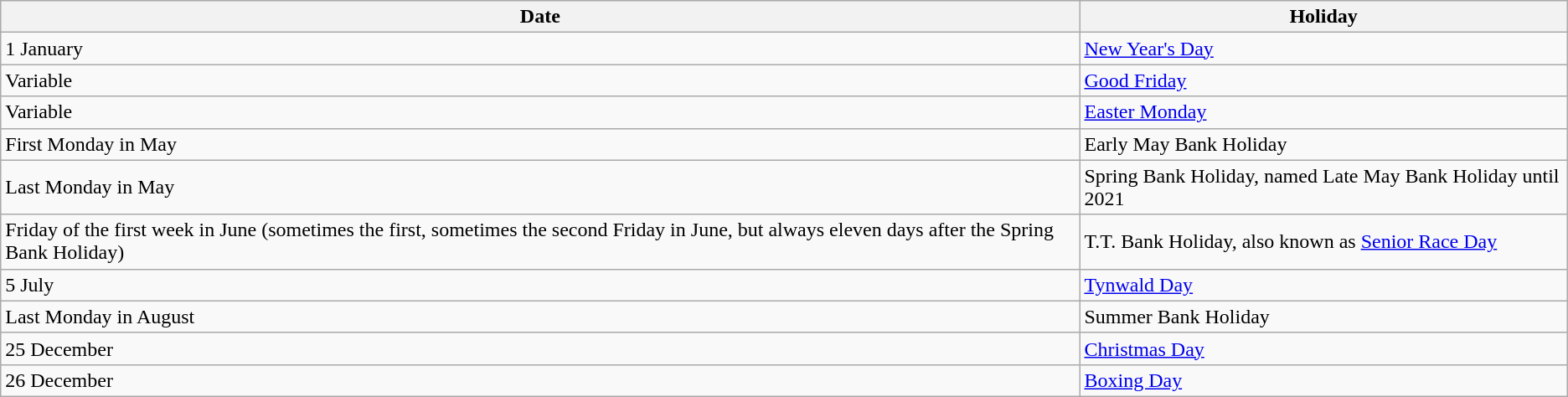<table class="wikitable">
<tr>
<th>Date</th>
<th>Holiday</th>
</tr>
<tr>
<td>1 January</td>
<td><a href='#'>New Year's Day</a></td>
</tr>
<tr>
<td>Variable</td>
<td><a href='#'>Good Friday</a></td>
</tr>
<tr>
<td>Variable</td>
<td><a href='#'>Easter Monday</a></td>
</tr>
<tr>
<td>First Monday in May</td>
<td>Early May Bank Holiday</td>
</tr>
<tr>
<td>Last Monday in May</td>
<td>Spring Bank Holiday, named Late May Bank Holiday until 2021</td>
</tr>
<tr>
<td>Friday of the first week in June (sometimes the first, sometimes the second Friday in June, but always eleven days after the Spring Bank Holiday)</td>
<td>T.T. Bank Holiday, also known as <a href='#'>Senior Race Day</a></td>
</tr>
<tr>
<td>5 July</td>
<td><a href='#'>Tynwald Day</a></td>
</tr>
<tr>
<td>Last Monday in August</td>
<td>Summer Bank Holiday</td>
</tr>
<tr>
<td>25 December</td>
<td><a href='#'>Christmas Day</a></td>
</tr>
<tr>
<td>26 December</td>
<td><a href='#'>Boxing Day</a></td>
</tr>
</table>
